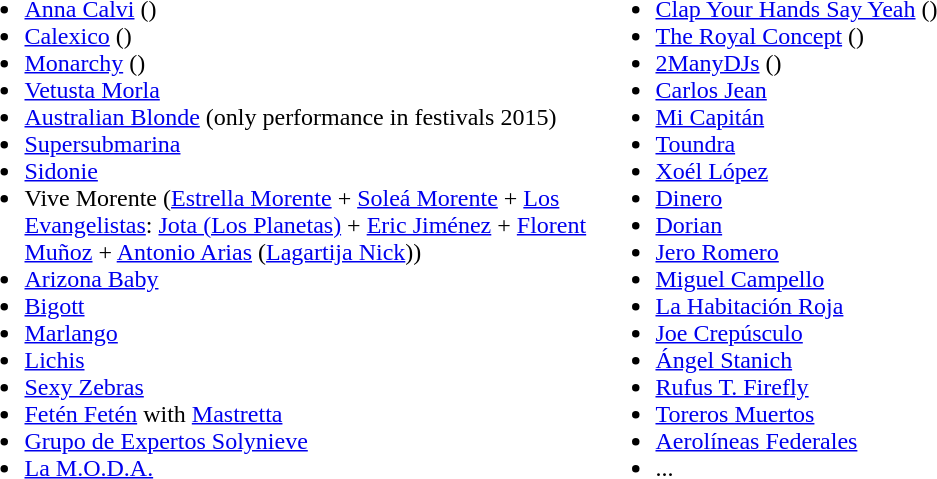<table width=100%>
<tr valign ="top">
<td width=30%><br><ul><li><a href='#'>Anna Calvi</a> ()</li><li><a href='#'>Calexico</a> ()</li><li><a href='#'>Monarchy</a> ()</li><li><a href='#'>Vetusta Morla</a></li><li><a href='#'>Australian Blonde</a> (only performance in festivals 2015)</li><li><a href='#'>Supersubmarina</a></li><li><a href='#'>Sidonie</a></li><li>Vive Morente (<a href='#'>Estrella Morente</a> + <a href='#'>Soleá Morente</a> + <a href='#'>Los Evangelistas</a>: <a href='#'>Jota (Los Planetas)</a> + <a href='#'>Eric Jiménez</a> + <a href='#'>Florent Muñoz</a> + <a href='#'>Antonio Arias</a> (<a href='#'>Lagartija Nick</a>))</li><li><a href='#'>Arizona Baby</a></li><li><a href='#'>Bigott</a></li><li><a href='#'>Marlango</a></li><li><a href='#'>Lichis</a></li><li><a href='#'>Sexy Zebras</a></li><li><a href='#'>Fetén Fetén</a> with <a href='#'>Mastretta</a></li><li><a href='#'>Grupo de Expertos Solynieve</a></li><li><a href='#'>La M.O.D.A.</a></li></ul></td>
<td width=30%><br><ul><li><a href='#'>Clap Your Hands Say Yeah</a> ()</li><li><a href='#'>The Royal Concept</a> ()</li><li><a href='#'>2ManyDJs</a> ()</li><li><a href='#'>Carlos Jean</a></li><li><a href='#'>Mi Capitán</a></li><li><a href='#'>Toundra</a></li><li><a href='#'>Xoél López</a></li><li><a href='#'>Dinero</a></li><li><a href='#'>Dorian</a></li><li><a href='#'>Jero Romero</a></li><li><a href='#'>Miguel Campello</a></li><li><a href='#'>La Habitación Roja</a></li><li><a href='#'>Joe Crepúsculo</a></li><li><a href='#'>Ángel Stanich</a></li><li><a href='#'>Rufus T. Firefly</a></li><li><a href='#'>Toreros Muertos</a></li><li><a href='#'>Aerolíneas Federales</a></li><li>...</li></ul></td>
<td width=30%><br></td>
</tr>
</table>
